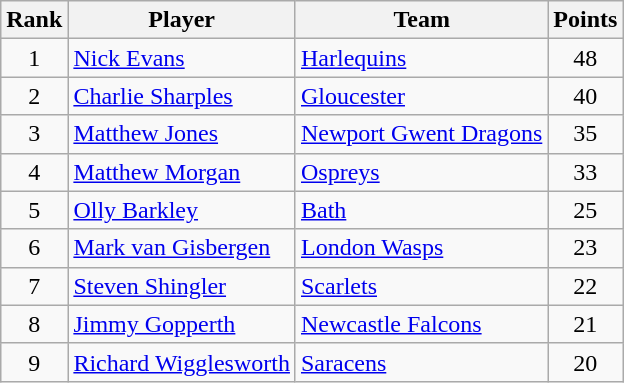<table class="wikitable">
<tr>
<th>Rank</th>
<th>Player</th>
<th>Team</th>
<th>Points</th>
</tr>
<tr>
<td rowspan=1 align=center>1</td>
<td> <a href='#'>Nick Evans</a></td>
<td> <a href='#'>Harlequins</a></td>
<td rowspan=1 align=center>48</td>
</tr>
<tr>
<td rowspan=1 align=center>2</td>
<td> <a href='#'>Charlie Sharples</a></td>
<td> <a href='#'>Gloucester</a></td>
<td rowspan=1 align=center>40</td>
</tr>
<tr>
<td rowspan=1 align=center>3</td>
<td> <a href='#'>Matthew Jones</a></td>
<td> <a href='#'>Newport Gwent Dragons</a></td>
<td rowspan=1 align=center>35</td>
</tr>
<tr>
<td rowspan=1 align=center>4</td>
<td> <a href='#'>Matthew Morgan</a></td>
<td> <a href='#'>Ospreys</a></td>
<td rowspan=1 align=center>33</td>
</tr>
<tr>
<td rowspan=1 align=center>5</td>
<td> <a href='#'>Olly Barkley</a></td>
<td> <a href='#'>Bath</a></td>
<td rowspan=1 align=center>25</td>
</tr>
<tr>
<td rowspan=1 align=center>6</td>
<td> <a href='#'>Mark van Gisbergen</a></td>
<td> <a href='#'>London Wasps</a></td>
<td rowspan=1 align=center>23</td>
</tr>
<tr>
<td rowspan=1 align=center>7</td>
<td> <a href='#'>Steven Shingler</a></td>
<td> <a href='#'>Scarlets</a></td>
<td rowspan=1 align=center>22</td>
</tr>
<tr>
<td rowspan=1 align=center>8</td>
<td> <a href='#'>Jimmy Gopperth</a></td>
<td> <a href='#'>Newcastle Falcons</a></td>
<td rowspan=1 align=center>21</td>
</tr>
<tr>
<td rowspan=1 align=center>9</td>
<td> <a href='#'>Richard Wigglesworth</a></td>
<td> <a href='#'>Saracens</a></td>
<td rowspan=1 align=center>20</td>
</tr>
</table>
